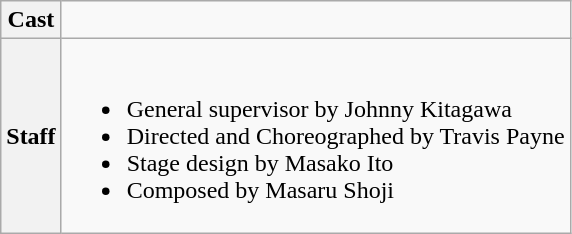<table class="wikitable">
<tr>
<th>Cast</th>
<td></td>
</tr>
<tr>
<th>Staff</th>
<td><br><ul><li>General supervisor by Johnny Kitagawa</li><li>Directed and Choreographed by Travis Payne</li><li>Stage design by Masako Ito</li><li>Composed by Masaru Shoji</li></ul></td>
</tr>
</table>
